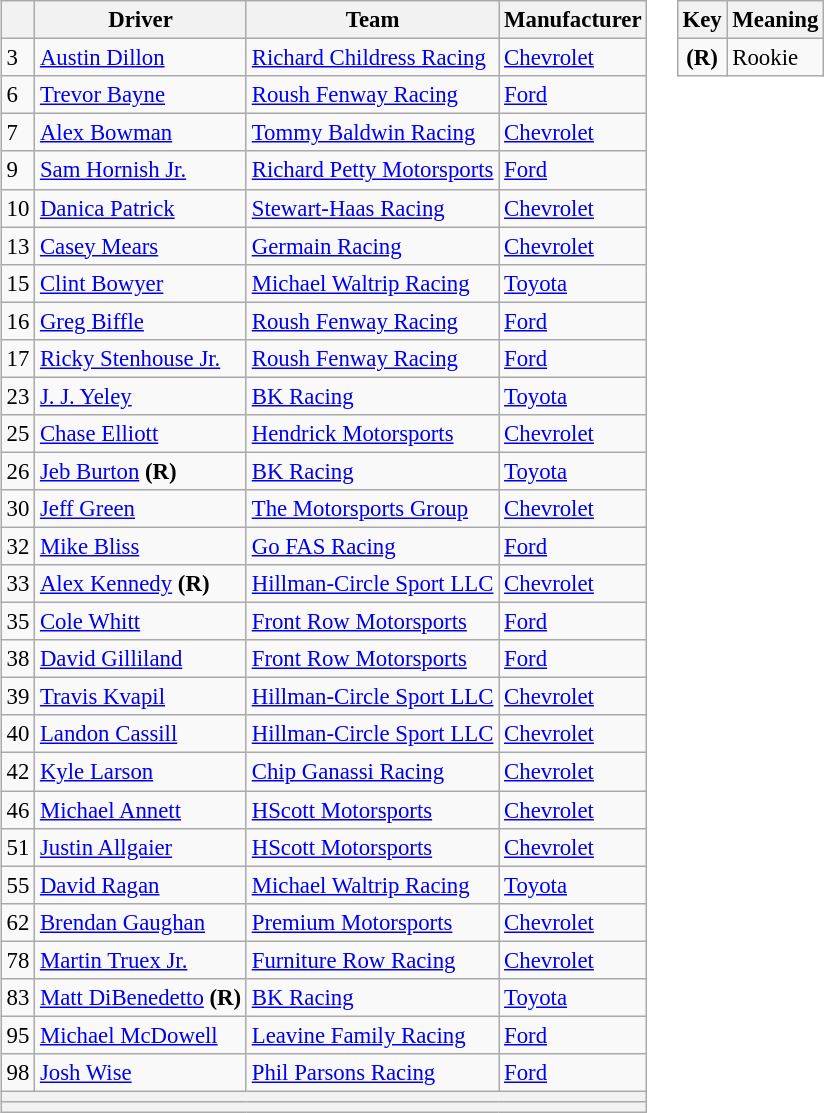<table>
<tr>
<td><br><table class="wikitable" style="font-size:95%">
<tr>
<th></th>
<th>Driver</th>
<th>Team</th>
<th>Manufacturer</th>
</tr>
<tr>
<td>3</td>
<td><a href='#'>Austin Dillon</a></td>
<td><a href='#'>Richard Childress Racing</a></td>
<td><a href='#'>Chevrolet</a></td>
</tr>
<tr>
<td>6</td>
<td><a href='#'>Trevor Bayne</a></td>
<td><a href='#'>Roush Fenway Racing</a></td>
<td><a href='#'>Ford</a></td>
</tr>
<tr>
<td>7</td>
<td><a href='#'>Alex Bowman</a></td>
<td><a href='#'>Tommy Baldwin Racing</a></td>
<td><a href='#'>Chevrolet</a></td>
</tr>
<tr>
<td>9</td>
<td><a href='#'>Sam Hornish Jr.</a></td>
<td><a href='#'>Richard Petty Motorsports</a></td>
<td><a href='#'>Ford</a></td>
</tr>
<tr>
<td>10</td>
<td><a href='#'>Danica Patrick</a></td>
<td><a href='#'>Stewart-Haas Racing</a></td>
<td><a href='#'>Chevrolet</a></td>
</tr>
<tr>
<td>13</td>
<td><a href='#'>Casey Mears</a></td>
<td><a href='#'>Germain Racing</a></td>
<td><a href='#'>Chevrolet</a></td>
</tr>
<tr>
<td>15</td>
<td><a href='#'>Clint Bowyer</a></td>
<td><a href='#'>Michael Waltrip Racing</a></td>
<td><a href='#'>Toyota</a></td>
</tr>
<tr>
<td>16</td>
<td><a href='#'>Greg Biffle</a></td>
<td><a href='#'>Roush Fenway Racing</a></td>
<td><a href='#'>Ford</a></td>
</tr>
<tr>
<td>17</td>
<td><a href='#'>Ricky Stenhouse Jr.</a></td>
<td><a href='#'>Roush Fenway Racing</a></td>
<td><a href='#'>Ford</a></td>
</tr>
<tr>
<td>23</td>
<td><a href='#'>J. J. Yeley</a></td>
<td><a href='#'>BK Racing</a></td>
<td><a href='#'>Toyota</a></td>
</tr>
<tr>
<td>25</td>
<td><a href='#'>Chase Elliott</a></td>
<td><a href='#'>Hendrick Motorsports</a></td>
<td><a href='#'>Chevrolet</a></td>
</tr>
<tr>
<td>26</td>
<td><a href='#'>Jeb Burton</a> <strong>(R)</strong></td>
<td><a href='#'>BK Racing</a></td>
<td><a href='#'>Toyota</a></td>
</tr>
<tr>
<td>30</td>
<td><a href='#'>Jeff Green</a></td>
<td><a href='#'>The Motorsports Group</a></td>
<td><a href='#'>Chevrolet</a></td>
</tr>
<tr>
<td>32</td>
<td><a href='#'>Mike Bliss</a></td>
<td><a href='#'>Go FAS Racing</a></td>
<td><a href='#'>Ford</a></td>
</tr>
<tr>
<td>33</td>
<td><a href='#'>Alex Kennedy</a> <strong>(R)</strong></td>
<td><a href='#'>Hillman-Circle Sport LLC</a></td>
<td><a href='#'>Chevrolet</a></td>
</tr>
<tr>
<td>35</td>
<td><a href='#'>Cole Whitt</a></td>
<td><a href='#'>Front Row Motorsports</a></td>
<td><a href='#'>Ford</a></td>
</tr>
<tr>
<td>38</td>
<td><a href='#'>David Gilliland</a></td>
<td><a href='#'>Front Row Motorsports</a></td>
<td><a href='#'>Ford</a></td>
</tr>
<tr>
<td>39</td>
<td><a href='#'>Travis Kvapil</a></td>
<td><a href='#'>Hillman-Circle Sport LLC</a></td>
<td><a href='#'>Chevrolet</a></td>
</tr>
<tr>
<td>40</td>
<td><a href='#'>Landon Cassill</a></td>
<td><a href='#'>Hillman-Circle Sport LLC</a></td>
<td><a href='#'>Chevrolet</a></td>
</tr>
<tr>
<td>42</td>
<td><a href='#'>Kyle Larson</a></td>
<td><a href='#'>Chip Ganassi Racing</a></td>
<td><a href='#'>Chevrolet</a></td>
</tr>
<tr>
<td>46</td>
<td><a href='#'>Michael Annett</a></td>
<td><a href='#'>HScott Motorsports</a></td>
<td><a href='#'>Chevrolet</a></td>
</tr>
<tr>
<td>51</td>
<td><a href='#'>Justin Allgaier</a></td>
<td><a href='#'>HScott Motorsports</a></td>
<td><a href='#'>Chevrolet</a></td>
</tr>
<tr>
<td>55</td>
<td><a href='#'>David Ragan</a></td>
<td><a href='#'>Michael Waltrip Racing</a></td>
<td><a href='#'>Toyota</a></td>
</tr>
<tr>
<td>62</td>
<td><a href='#'>Brendan Gaughan</a></td>
<td><a href='#'>Premium Motorsports</a></td>
<td><a href='#'>Chevrolet</a></td>
</tr>
<tr>
<td>78</td>
<td><a href='#'>Martin Truex Jr.</a></td>
<td><a href='#'>Furniture Row Racing</a></td>
<td><a href='#'>Chevrolet</a></td>
</tr>
<tr>
<td>83</td>
<td><a href='#'>Matt DiBenedetto</a> <strong>(R)</strong></td>
<td><a href='#'>BK Racing</a></td>
<td><a href='#'>Toyota</a></td>
</tr>
<tr>
<td>95</td>
<td><a href='#'>Michael McDowell</a></td>
<td><a href='#'>Leavine Family Racing</a></td>
<td><a href='#'>Ford</a></td>
</tr>
<tr>
<td>98</td>
<td><a href='#'>Josh Wise</a></td>
<td><a href='#'>Phil Parsons Racing</a></td>
<td><a href='#'>Ford</a></td>
</tr>
<tr>
<th colspan="4"></th>
</tr>
<tr>
<th colspan="4"></th>
</tr>
</table>
</td>
<td valign="top"><br><table align="right" class="wikitable" style="font-size: 95%;">
<tr>
<th>Key</th>
<th>Meaning</th>
</tr>
<tr>
<td align="center"><strong>(R)</strong></td>
<td>Rookie</td>
</tr>
</table>
</td>
</tr>
</table>
